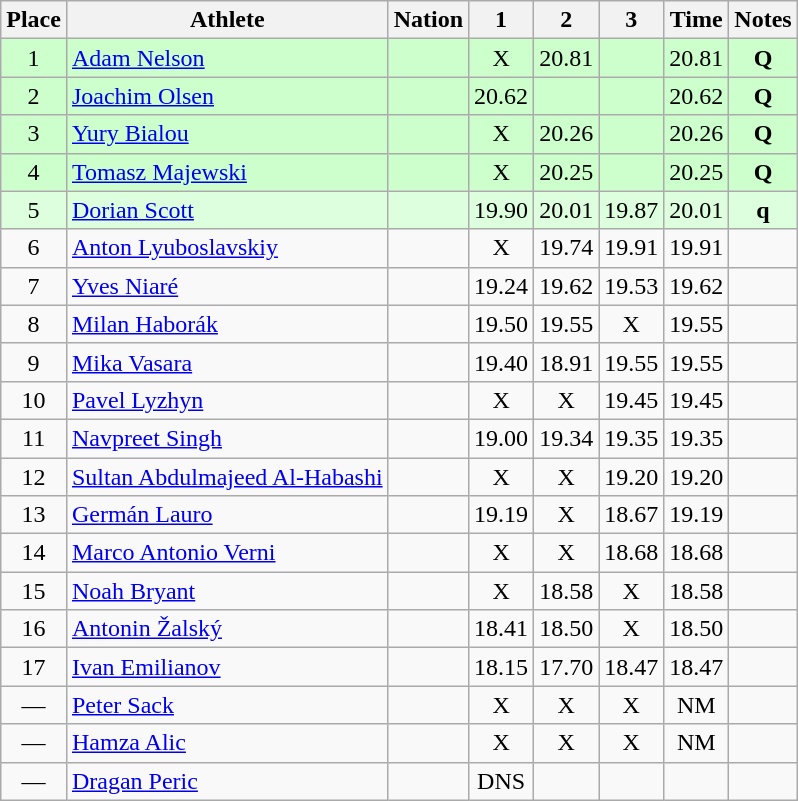<table class="wikitable sortable" style="text-align:center">
<tr>
<th>Place</th>
<th>Athlete</th>
<th>Nation</th>
<th>1</th>
<th>2</th>
<th>3</th>
<th>Time</th>
<th>Notes</th>
</tr>
<tr bgcolor=ccffcc>
<td>1</td>
<td style="text-align:left"><a href='#'>Adam Nelson</a></td>
<td align=left></td>
<td>X</td>
<td>20.81</td>
<td></td>
<td>20.81</td>
<td><strong>Q</strong></td>
</tr>
<tr bgcolor=ccffcc>
<td>2</td>
<td style="text-align:left"><a href='#'>Joachim Olsen</a></td>
<td align=left></td>
<td>20.62</td>
<td></td>
<td></td>
<td>20.62</td>
<td><strong>Q</strong></td>
</tr>
<tr bgcolor=ccffcc>
<td>3</td>
<td style="text-align:left"><a href='#'>Yury Bialou</a></td>
<td align=left></td>
<td>X</td>
<td>20.26</td>
<td></td>
<td>20.26</td>
<td><strong>Q</strong></td>
</tr>
<tr bgcolor=ccffcc>
<td>4</td>
<td style="text-align:left"><a href='#'>Tomasz Majewski</a></td>
<td align=left></td>
<td>X</td>
<td>20.25</td>
<td></td>
<td>20.25</td>
<td><strong>Q</strong></td>
</tr>
<tr bgcolor=ddffdd>
<td>5</td>
<td style="text-align:left"><a href='#'>Dorian Scott</a></td>
<td align=left></td>
<td>19.90</td>
<td>20.01</td>
<td>19.87</td>
<td>20.01</td>
<td><strong>q</strong></td>
</tr>
<tr>
<td>6</td>
<td style="text-align:left"><a href='#'>Anton Lyuboslavskiy</a></td>
<td align=left></td>
<td>X</td>
<td>19.74</td>
<td>19.91</td>
<td>19.91</td>
<td></td>
</tr>
<tr>
<td>7</td>
<td style="text-align:left"><a href='#'>Yves Niaré</a></td>
<td align=left></td>
<td>19.24</td>
<td>19.62</td>
<td>19.53</td>
<td>19.62</td>
<td></td>
</tr>
<tr>
<td>8</td>
<td style="text-align:left"><a href='#'>Milan Haborák</a></td>
<td align=left></td>
<td>19.50</td>
<td>19.55</td>
<td>X</td>
<td>19.55</td>
<td></td>
</tr>
<tr>
<td>9</td>
<td style="text-align:left"><a href='#'>Mika Vasara</a></td>
<td align=left></td>
<td>19.40</td>
<td>18.91</td>
<td>19.55</td>
<td>19.55</td>
<td></td>
</tr>
<tr>
<td>10</td>
<td style="text-align:left"><a href='#'>Pavel Lyzhyn</a></td>
<td align=left></td>
<td>X</td>
<td>X</td>
<td>19.45</td>
<td>19.45</td>
<td></td>
</tr>
<tr>
<td>11</td>
<td style="text-align:left"><a href='#'>Navpreet Singh</a></td>
<td align=left></td>
<td>19.00</td>
<td>19.34</td>
<td>19.35</td>
<td>19.35</td>
<td></td>
</tr>
<tr>
<td>12</td>
<td style="text-align:left"><a href='#'>Sultan Abdulmajeed Al-Habashi</a></td>
<td align=left></td>
<td>X</td>
<td>X</td>
<td>19.20</td>
<td>19.20</td>
<td></td>
</tr>
<tr>
<td>13</td>
<td style="text-align:left"><a href='#'>Germán Lauro</a></td>
<td align=left></td>
<td>19.19</td>
<td>X</td>
<td>18.67</td>
<td>19.19</td>
<td></td>
</tr>
<tr>
<td>14</td>
<td style="text-align:left"><a href='#'>Marco Antonio Verni</a></td>
<td align=left></td>
<td>X</td>
<td>X</td>
<td>18.68</td>
<td>18.68</td>
<td></td>
</tr>
<tr>
<td>15</td>
<td style="text-align:left"><a href='#'>Noah Bryant</a></td>
<td align=left></td>
<td>X</td>
<td>18.58</td>
<td>X</td>
<td>18.58</td>
<td></td>
</tr>
<tr>
<td>16</td>
<td style="text-align:left"><a href='#'>Antonin Žalský</a></td>
<td align=left></td>
<td>18.41</td>
<td>18.50</td>
<td>X</td>
<td>18.50</td>
<td></td>
</tr>
<tr>
<td>17</td>
<td style="text-align:left"><a href='#'>Ivan Emilianov</a></td>
<td align=left></td>
<td>18.15</td>
<td>17.70</td>
<td>18.47</td>
<td>18.47</td>
<td></td>
</tr>
<tr>
<td>—</td>
<td style="text-align:left"><a href='#'>Peter Sack</a></td>
<td align=left></td>
<td>X</td>
<td>X</td>
<td>X</td>
<td>NM</td>
<td></td>
</tr>
<tr>
<td>—</td>
<td style="text-align:left"><a href='#'>Hamza Alic</a></td>
<td align=left></td>
<td>X</td>
<td>X</td>
<td>X</td>
<td>NM</td>
<td></td>
</tr>
<tr>
<td>—</td>
<td style="text-align:left"><a href='#'>Dragan Peric</a></td>
<td align=left></td>
<td>DNS</td>
<td></td>
<td></td>
<td></td>
<td></td>
</tr>
</table>
